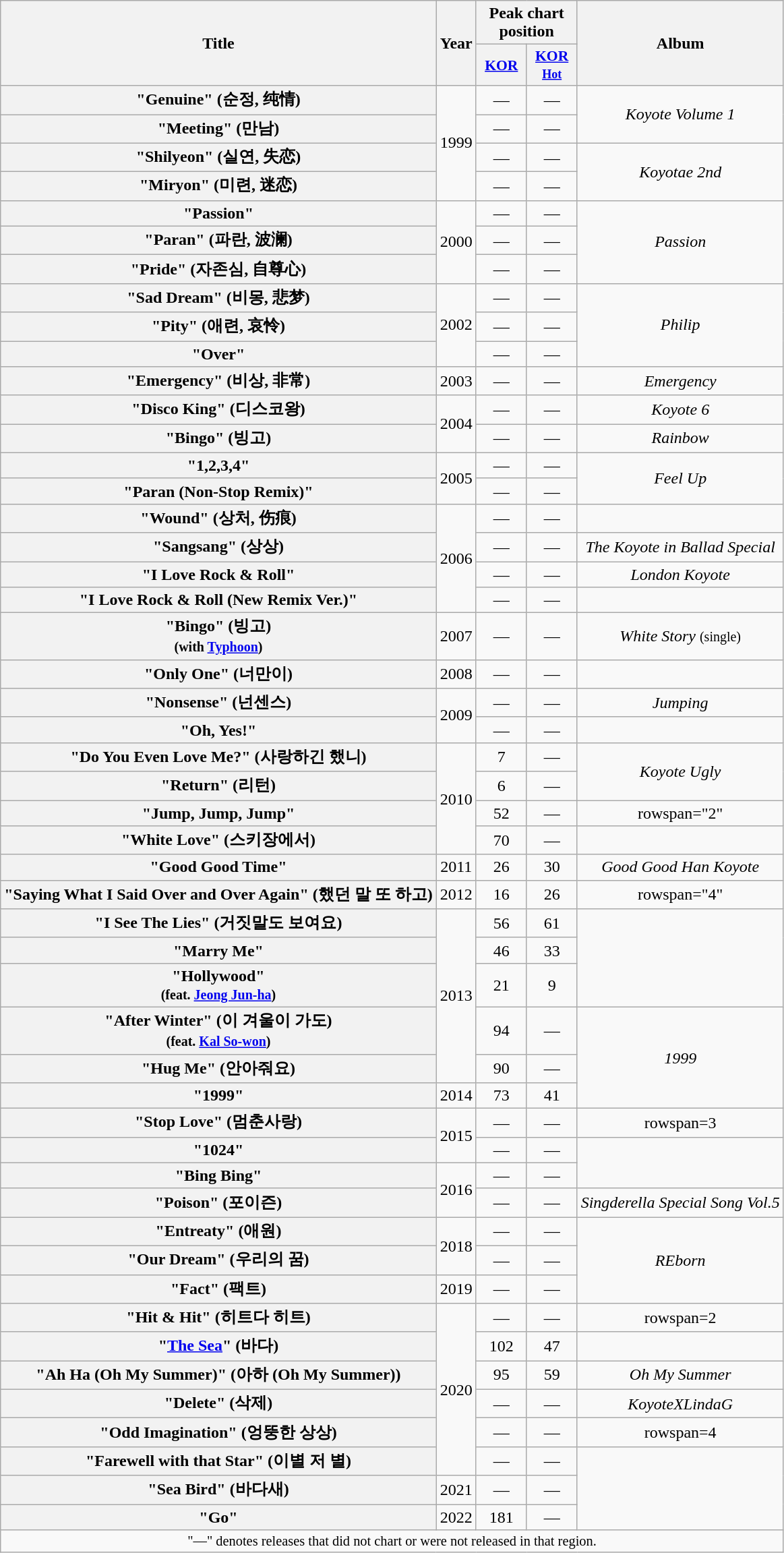<table class="wikitable plainrowheaders" style="text-align:center;">
<tr>
<th scope="col" rowspan="2">Title</th>
<th scope="col" rowspan="2">Year</th>
<th scope="col" colspan="2">Peak chart position</th>
<th scope="col" rowspan="2">Album</th>
</tr>
<tr>
<th scope="col" style="width:3em;font-size:90%;"><a href='#'>KOR</a><br></th>
<th scope="col" style="width:3em;font-size:90%;"><a href='#'>KOR<br><small>Hot</small></a><br></th>
</tr>
<tr>
<th scope="row">"Genuine" (순정, 纯情)</th>
<td rowspan="4">1999</td>
<td>—</td>
<td>—</td>
<td rowspan="2"><em>Koyote Volume 1</em></td>
</tr>
<tr>
<th scope="row">"Meeting" (만남)</th>
<td>—</td>
<td>—</td>
</tr>
<tr>
<th scope="row">"Shilyeon" (실연, 失恋)</th>
<td>—</td>
<td>—</td>
<td rowspan="2"><em>Koyotae 2nd</em></td>
</tr>
<tr>
<th scope="row">"Miryon" (미련, 迷恋)</th>
<td>—</td>
<td>—</td>
</tr>
<tr>
<th scope="row">"Passion"</th>
<td rowspan="3">2000</td>
<td>—</td>
<td>—</td>
<td rowspan="3"><em>Passion</em></td>
</tr>
<tr>
<th scope="row">"Paran" (파란, 波澜)</th>
<td>—</td>
<td>—</td>
</tr>
<tr>
<th scope="row">"Pride" (자존심, 自尊心)</th>
<td>—</td>
<td>—</td>
</tr>
<tr>
<th scope="row">"Sad Dream" (비몽, 悲梦)</th>
<td rowspan="3">2002</td>
<td>—</td>
<td>—</td>
<td rowspan="3"><em>Philip</em></td>
</tr>
<tr>
<th scope="row">"Pity" (애련, 哀怜)</th>
<td>—</td>
<td>—</td>
</tr>
<tr>
<th scope="row">"Over"</th>
<td>—</td>
<td>—</td>
</tr>
<tr>
<th scope="row">"Emergency" (비상, 非常)</th>
<td>2003</td>
<td>—</td>
<td>—</td>
<td><em>Emergency</em></td>
</tr>
<tr>
<th scope="row">"Disco King" (디스코왕)</th>
<td rowspan="2">2004</td>
<td>—</td>
<td>—</td>
<td><em>Koyote 6</em></td>
</tr>
<tr>
<th scope="row">"Bingo" (빙고)</th>
<td>—</td>
<td>—</td>
<td><em>Rainbow</em></td>
</tr>
<tr>
<th scope="row">"1,2,3,4"</th>
<td rowspan="2">2005</td>
<td>—</td>
<td>—</td>
<td rowspan="2"><em>Feel Up</em></td>
</tr>
<tr>
<th scope="row">"Paran (Non-Stop Remix)"</th>
<td>—</td>
<td>—</td>
</tr>
<tr>
<th scope="row">"Wound" (상처, 伤痕)</th>
<td rowspan="4">2006</td>
<td>—</td>
<td>—</td>
<td></td>
</tr>
<tr>
<th scope="row">"Sangsang" (상상)</th>
<td>—</td>
<td>—</td>
<td><em>The Koyote in Ballad Special</em></td>
</tr>
<tr>
<th scope="row">"I Love Rock & Roll"</th>
<td>—</td>
<td>—</td>
<td><em>London Koyote</em></td>
</tr>
<tr>
<th scope="row">"I Love Rock & Roll (New Remix Ver.)"</th>
<td>—</td>
<td>—</td>
<td></td>
</tr>
<tr>
<th scope="row">"Bingo" (빙고)<br><small>(with <a href='#'>Typhoon</a>)</small></th>
<td>2007</td>
<td>—</td>
<td>—</td>
<td><em>White Story</em> <small>(single)</small></td>
</tr>
<tr>
<th scope="row">"Only One" (너만이)</th>
<td>2008</td>
<td>—</td>
<td>—</td>
<td></td>
</tr>
<tr>
<th scope="row">"Nonsense" (넌센스)</th>
<td rowspan="2">2009</td>
<td>—</td>
<td>—</td>
<td><em>Jumping</em></td>
</tr>
<tr>
<th scope="row">"Oh, Yes!"</th>
<td>—</td>
<td>—</td>
<td></td>
</tr>
<tr>
<th scope="row">"Do You Even Love Me?" (사랑하긴 했니)</th>
<td rowspan="4">2010</td>
<td>7</td>
<td>—</td>
<td rowspan="2"><em>Koyote Ugly</em></td>
</tr>
<tr>
<th scope="row">"Return" (리턴)</th>
<td>6</td>
<td>—</td>
</tr>
<tr>
<th scope="row">"Jump, Jump, Jump"</th>
<td>52</td>
<td>—</td>
<td>rowspan="2" </td>
</tr>
<tr>
<th scope="row">"White Love" (스키장에서)</th>
<td>70</td>
<td>—</td>
</tr>
<tr>
<th scope="row">"Good Good Time"</th>
<td>2011</td>
<td>26</td>
<td>30</td>
<td><em>Good Good Han Koyote</em></td>
</tr>
<tr>
<th scope="row">"Saying What I Said Over and Over Again" (했던 말 또 하고)</th>
<td>2012</td>
<td>16</td>
<td>26</td>
<td>rowspan="4" </td>
</tr>
<tr>
<th scope="row">"I See The Lies" (거짓말도 보여요)</th>
<td rowspan="5">2013</td>
<td>56</td>
<td>61</td>
</tr>
<tr>
<th scope="row">"Marry Me"</th>
<td>46</td>
<td>33</td>
</tr>
<tr>
<th scope="row">"Hollywood"<br><small>(feat. <a href='#'>Jeong Jun-ha</a>)</small></th>
<td>21</td>
<td>9</td>
</tr>
<tr>
<th scope="row">"After Winter" (이 겨울이 가도)<br><small>(feat. <a href='#'>Kal So-won</a>)</small></th>
<td>94</td>
<td>—</td>
<td rowspan="3"><em>1999</em></td>
</tr>
<tr>
<th scope="row">"Hug Me" (안아줘요)</th>
<td>90</td>
<td>—</td>
</tr>
<tr>
<th scope="row">"1999"</th>
<td>2014</td>
<td>73</td>
<td>41</td>
</tr>
<tr>
<th scope="row">"Stop Love" (멈춘사랑)</th>
<td rowspan=2>2015</td>
<td>—</td>
<td>—</td>
<td>rowspan=3 </td>
</tr>
<tr>
<th scope="row">"1024"</th>
<td>—</td>
<td>—</td>
</tr>
<tr>
<th scope="row">"Bing Bing"</th>
<td rowspan=2>2016</td>
<td>—</td>
<td>—</td>
</tr>
<tr>
<th scope="row">"Poison" (포이즌)</th>
<td>—</td>
<td>—</td>
<td><em>Singderella Special Song Vol.5</em></td>
</tr>
<tr>
<th scope="row">"Entreaty" (애원)</th>
<td rowspan="2">2018</td>
<td>—</td>
<td>—</td>
<td rowspan="3"><em>REborn</em></td>
</tr>
<tr>
<th scope="row">"Our Dream" (우리의 꿈)</th>
<td>—</td>
<td>—</td>
</tr>
<tr>
<th scope="row">"Fact" (팩트)</th>
<td>2019</td>
<td>—</td>
<td>—</td>
</tr>
<tr>
<th scope="row">"Hit & Hit" (히트다 히트)</th>
<td rowspan="6">2020</td>
<td>—</td>
<td>—</td>
<td>rowspan=2 </td>
</tr>
<tr>
<th scope="row">"<a href='#'>The Sea</a>" (바다)</th>
<td>102</td>
<td>47</td>
</tr>
<tr>
<th scope="row">"Ah Ha (Oh My Summer)" (아하 (Oh My Summer))</th>
<td>95</td>
<td>59</td>
<td><em>Oh My Summer</em></td>
</tr>
<tr>
<th scope="row">"Delete" (삭제)</th>
<td>—</td>
<td>—</td>
<td><em>KoyoteXLindaG</em></td>
</tr>
<tr>
<th scope="row">"Odd Imagination" (엉뚱한 상상)</th>
<td>—</td>
<td>—</td>
<td>rowspan=4 </td>
</tr>
<tr>
<th scope="row">"Farewell with that Star" (이별 저 별)</th>
<td>—</td>
<td>—</td>
</tr>
<tr>
<th scope="row">"Sea Bird" (바다새)</th>
<td>2021</td>
<td>—</td>
<td>—</td>
</tr>
<tr>
<th scope="row">"Go"</th>
<td>2022</td>
<td>181</td>
<td>—</td>
</tr>
<tr>
<td colspan="5" style="font-size:85%">"—" denotes releases that did not chart or were not released in that region.</td>
</tr>
</table>
